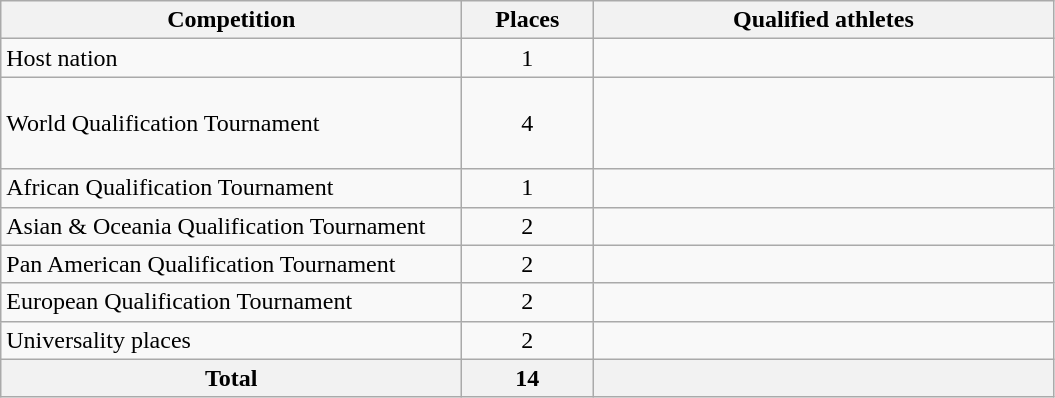<table class = "wikitable">
<tr>
<th width=300>Competition</th>
<th width=80>Places</th>
<th width=300>Qualified athletes</th>
</tr>
<tr>
<td>Host nation</td>
<td align="center">1</td>
<td></td>
</tr>
<tr>
<td>World Qualification Tournament</td>
<td align="center">4</td>
<td><br><br><br></td>
</tr>
<tr>
<td>African Qualification Tournament</td>
<td align="center">1</td>
<td></td>
</tr>
<tr>
<td>Asian & Oceania Qualification Tournament</td>
<td align="center">2</td>
<td><br></td>
</tr>
<tr>
<td>Pan American Qualification Tournament</td>
<td align="center">2</td>
<td><br></td>
</tr>
<tr>
<td>European Qualification Tournament</td>
<td align="center">2</td>
<td><br></td>
</tr>
<tr>
<td>Universality places</td>
<td align="center">2</td>
<td><br></td>
</tr>
<tr>
<th>Total</th>
<th>14</th>
<th></th>
</tr>
</table>
